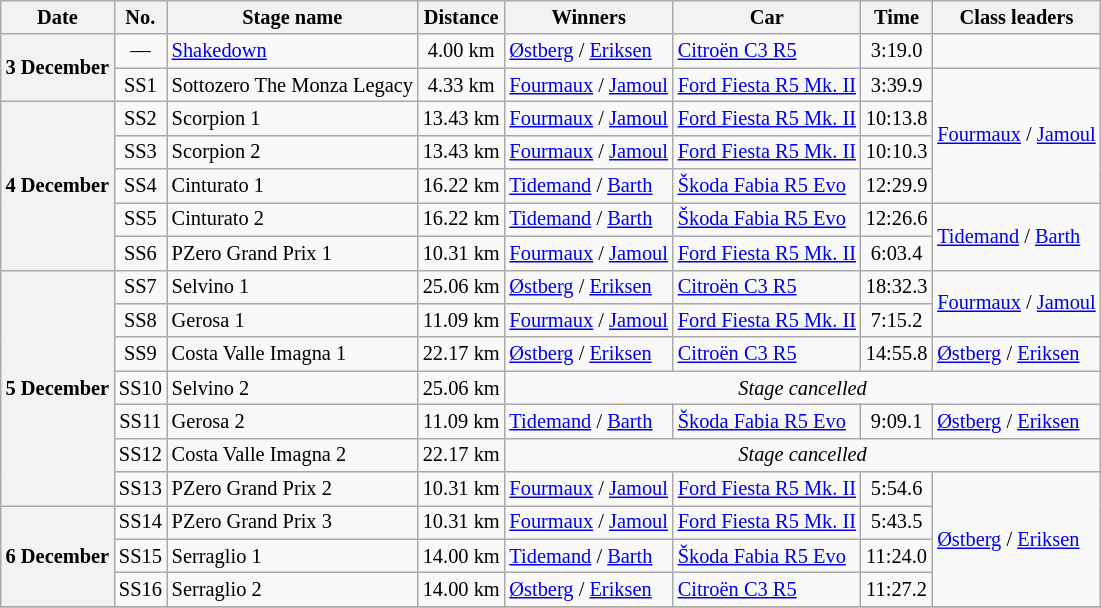<table class="wikitable" style="font-size: 85%;">
<tr>
<th>Date</th>
<th>No.</th>
<th>Stage name</th>
<th>Distance</th>
<th>Winners</th>
<th>Car</th>
<th>Time</th>
<th>Class leaders</th>
</tr>
<tr>
<th rowspan="2" nowrap>3 December</th>
<td align="center">—</td>
<td><a href='#'>Shakedown</a></td>
<td align="center">4.00 km</td>
<td><a href='#'>Østberg</a> / <a href='#'>Eriksen</a></td>
<td><a href='#'>Citroën C3 R5</a></td>
<td align="center">3:19.0</td>
<td></td>
</tr>
<tr>
<td align="center">SS1</td>
<td>Sottozero The Monza Legacy</td>
<td align="center">4.33 km</td>
<td><a href='#'>Fourmaux</a> / <a href='#'>Jamoul</a></td>
<td><a href='#'>Ford Fiesta R5 Mk. II</a></td>
<td align="center">3:39.9</td>
<td rowspan="4"><a href='#'>Fourmaux</a> / <a href='#'>Jamoul</a></td>
</tr>
<tr>
<th rowspan="5">4 December</th>
<td align="center">SS2</td>
<td>Scorpion 1</td>
<td align="center">13.43 km</td>
<td><a href='#'>Fourmaux</a> / <a href='#'>Jamoul</a></td>
<td><a href='#'>Ford Fiesta R5 Mk. II</a></td>
<td align="center">10:13.8</td>
</tr>
<tr>
<td align="center">SS3</td>
<td>Scorpion 2</td>
<td align="center">13.43 km</td>
<td><a href='#'>Fourmaux</a> / <a href='#'>Jamoul</a></td>
<td><a href='#'>Ford Fiesta R5 Mk. II</a></td>
<td align="center">10:10.3</td>
</tr>
<tr>
<td align="center">SS4</td>
<td>Cinturato  1</td>
<td align="center">16.22 km</td>
<td><a href='#'>Tidemand</a> / <a href='#'>Barth</a></td>
<td><a href='#'>Škoda Fabia R5 Evo</a></td>
<td align="center">12:29.9</td>
</tr>
<tr>
<td align="center">SS5</td>
<td>Cinturato  2</td>
<td align="center">16.22 km</td>
<td><a href='#'>Tidemand</a> / <a href='#'>Barth</a></td>
<td><a href='#'>Škoda Fabia R5 Evo</a></td>
<td align="center">12:26.6</td>
<td rowspan="2"><a href='#'>Tidemand</a> / <a href='#'>Barth</a></td>
</tr>
<tr>
<td align="center">SS6</td>
<td>PZero Grand Prix 1</td>
<td align="center">10.31 km</td>
<td><a href='#'>Fourmaux</a> / <a href='#'>Jamoul</a></td>
<td><a href='#'>Ford Fiesta R5 Mk. II</a></td>
<td align="center">6:03.4</td>
</tr>
<tr>
<th rowspan="7">5 December</th>
<td align="center">SS7</td>
<td>Selvino 1</td>
<td align="center">25.06 km</td>
<td><a href='#'>Østberg</a> / <a href='#'>Eriksen</a></td>
<td><a href='#'>Citroën C3 R5</a></td>
<td align="center">18:32.3</td>
<td rowspan="2"><a href='#'>Fourmaux</a> / <a href='#'>Jamoul</a></td>
</tr>
<tr>
<td align="center">SS8</td>
<td>Gerosa 1</td>
<td align="center">11.09 km</td>
<td><a href='#'>Fourmaux</a> / <a href='#'>Jamoul</a></td>
<td><a href='#'>Ford Fiesta R5 Mk. II</a></td>
<td align="center">7:15.2</td>
</tr>
<tr>
<td align="center">SS9</td>
<td>Costa Valle Imagna 1</td>
<td align="center">22.17 km</td>
<td><a href='#'>Østberg</a> / <a href='#'>Eriksen</a></td>
<td><a href='#'>Citroën C3 R5</a></td>
<td align="center">14:55.8</td>
<td><a href='#'>Østberg</a> / <a href='#'>Eriksen</a></td>
</tr>
<tr>
<td align="center">SS10</td>
<td>Selvino 2</td>
<td align="center">25.06 km</td>
<td colspan="4" align="center"><em>Stage cancelled</em></td>
</tr>
<tr>
<td align="center">SS11</td>
<td>Gerosa 2</td>
<td align="center">11.09 km</td>
<td><a href='#'>Tidemand</a> / <a href='#'>Barth</a></td>
<td><a href='#'>Škoda Fabia R5 Evo</a></td>
<td align="center">9:09.1</td>
<td><a href='#'>Østberg</a> / <a href='#'>Eriksen</a></td>
</tr>
<tr>
<td align="center">SS12</td>
<td>Costa Valle Imagna 2</td>
<td align="center">22.17 km</td>
<td colspan="4" align="center"><em>Stage cancelled</em></td>
</tr>
<tr>
<td align="center">SS13</td>
<td>PZero Grand Prix 2</td>
<td align="center">10.31 km</td>
<td><a href='#'>Fourmaux</a> / <a href='#'>Jamoul</a></td>
<td><a href='#'>Ford Fiesta R5 Mk. II</a></td>
<td align="center">5:54.6</td>
<td rowspan="4"><a href='#'>Østberg</a> / <a href='#'>Eriksen</a></td>
</tr>
<tr>
<th rowspan="3">6 December</th>
<td align="center">SS14</td>
<td>PZero Grand Prix 3</td>
<td align="center">10.31 km</td>
<td><a href='#'>Fourmaux</a> / <a href='#'>Jamoul</a></td>
<td><a href='#'>Ford Fiesta R5 Mk. II</a></td>
<td align="center">5:43.5</td>
</tr>
<tr>
<td align="center">SS15</td>
<td>Serraglio 1</td>
<td align="center">14.00 km</td>
<td><a href='#'>Tidemand</a> / <a href='#'>Barth</a></td>
<td><a href='#'>Škoda Fabia R5 Evo</a></td>
<td align="center">11:24.0</td>
</tr>
<tr>
<td align="center">SS16</td>
<td>Serraglio 2</td>
<td align="center">14.00 km</td>
<td><a href='#'>Østberg</a> / <a href='#'>Eriksen</a></td>
<td><a href='#'>Citroën C3 R5</a></td>
<td align="center">11:27.2</td>
</tr>
<tr>
</tr>
</table>
